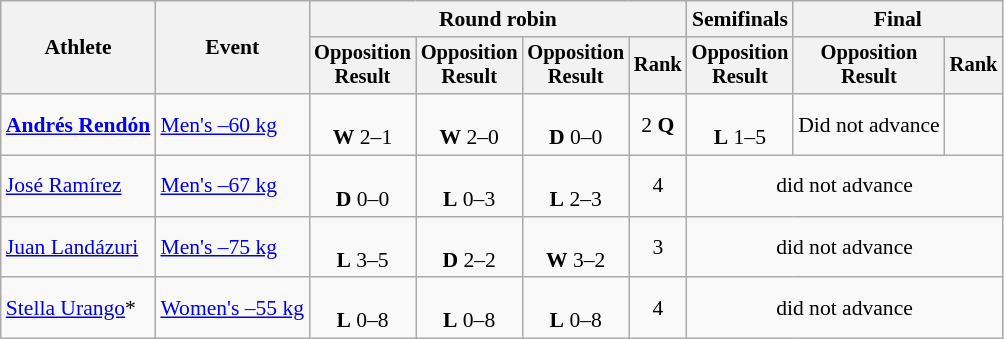<table class="wikitable" border="1" style="font-size:90%">
<tr>
<th rowspan=2>Athlete</th>
<th rowspan=2>Event</th>
<th colspan=4>Round robin</th>
<th>Semifinals</th>
<th colspan=2>Final</th>
</tr>
<tr style="font-size:95%">
<th>Opposition<br>Result</th>
<th>Opposition<br>Result</th>
<th>Opposition<br>Result</th>
<th>Rank</th>
<th>Opposition<br>Result</th>
<th>Opposition<br>Result</th>
<th>Rank</th>
</tr>
<tr align=center>
<td align=left><strong><a href='#'>Andrés Rendón</a></strong></td>
<td align=left><a href='#'>Men's –60 kg</a></td>
<td><br><strong>W</strong> 2–1</td>
<td><br><strong>W</strong> 2–0</td>
<td><br><strong>D</strong> 0–0</td>
<td>2 <strong>Q</strong></td>
<td><br><strong>L</strong> 1–5</td>
<td>Did not advance</td>
<td></td>
</tr>
<tr align=center>
<td align=left><a href='#'>José Ramírez</a></td>
<td align=left><a href='#'>Men's –67 kg</a></td>
<td><br><strong>D</strong> 0–0</td>
<td><br><strong>L</strong> 0–3</td>
<td><br><strong>L</strong> 2–3</td>
<td>4</td>
<td colspan=3>did not advance</td>
</tr>
<tr align=center>
<td align=left><a href='#'>Juan Landázuri</a></td>
<td align=left><a href='#'>Men's –75 kg</a></td>
<td><br><strong>L</strong> 3–5</td>
<td><br><strong>D</strong> 2–2</td>
<td><br><strong>W</strong> 3–2</td>
<td>3</td>
<td colspan=3>did not advance</td>
</tr>
<tr align=center>
<td align=left><a href='#'>Stella Urango</a>*</td>
<td align=left><a href='#'>Women's –55 kg</a></td>
<td><br><strong>L</strong> 0–8</td>
<td><br><strong>L</strong> 0–8</td>
<td><br><strong>L</strong> 0–8</td>
<td>4</td>
<td colspan=3>did not advance</td>
</tr>
</table>
